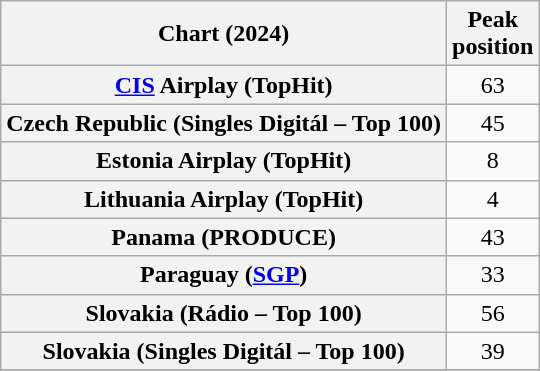<table class="wikitable plainrowheaders sortable" style="text-align:center">
<tr>
<th scope="col">Chart (2024)</th>
<th scope="col">Peak<br>position</th>
</tr>
<tr>
<th scope="row"><a href='#'>CIS</a> Airplay (TopHit)</th>
<td>63</td>
</tr>
<tr>
<th scope="row">Czech Republic (Singles Digitál – Top 100)</th>
<td>45</td>
</tr>
<tr>
<th scope="row">Estonia Airplay (TopHit)</th>
<td>8</td>
</tr>
<tr>
<th scope="row">Lithuania Airplay (TopHit)</th>
<td>4</td>
</tr>
<tr>
<th scope="row">Panama (PRODUCE)</th>
<td>43</td>
</tr>
<tr>
<th scope="row">Paraguay (<a href='#'>SGP</a>)</th>
<td>33</td>
</tr>
<tr>
<th scope="row">Slovakia (Rádio – Top 100)</th>
<td>56</td>
</tr>
<tr>
<th scope="row">Slovakia (Singles Digitál – Top 100)</th>
<td>39</td>
</tr>
<tr>
</tr>
</table>
